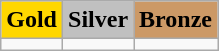<table class="wikitable">
<tr>
<td align=center bgcolor=gold> <strong>Gold</strong></td>
<td align=center bgcolor=silver> <strong>Silver</strong></td>
<td align=center bgcolor=cc9966> <strong>Bronze</strong></td>
</tr>
<tr>
<td></td>
<td></td>
<td></td>
</tr>
</table>
